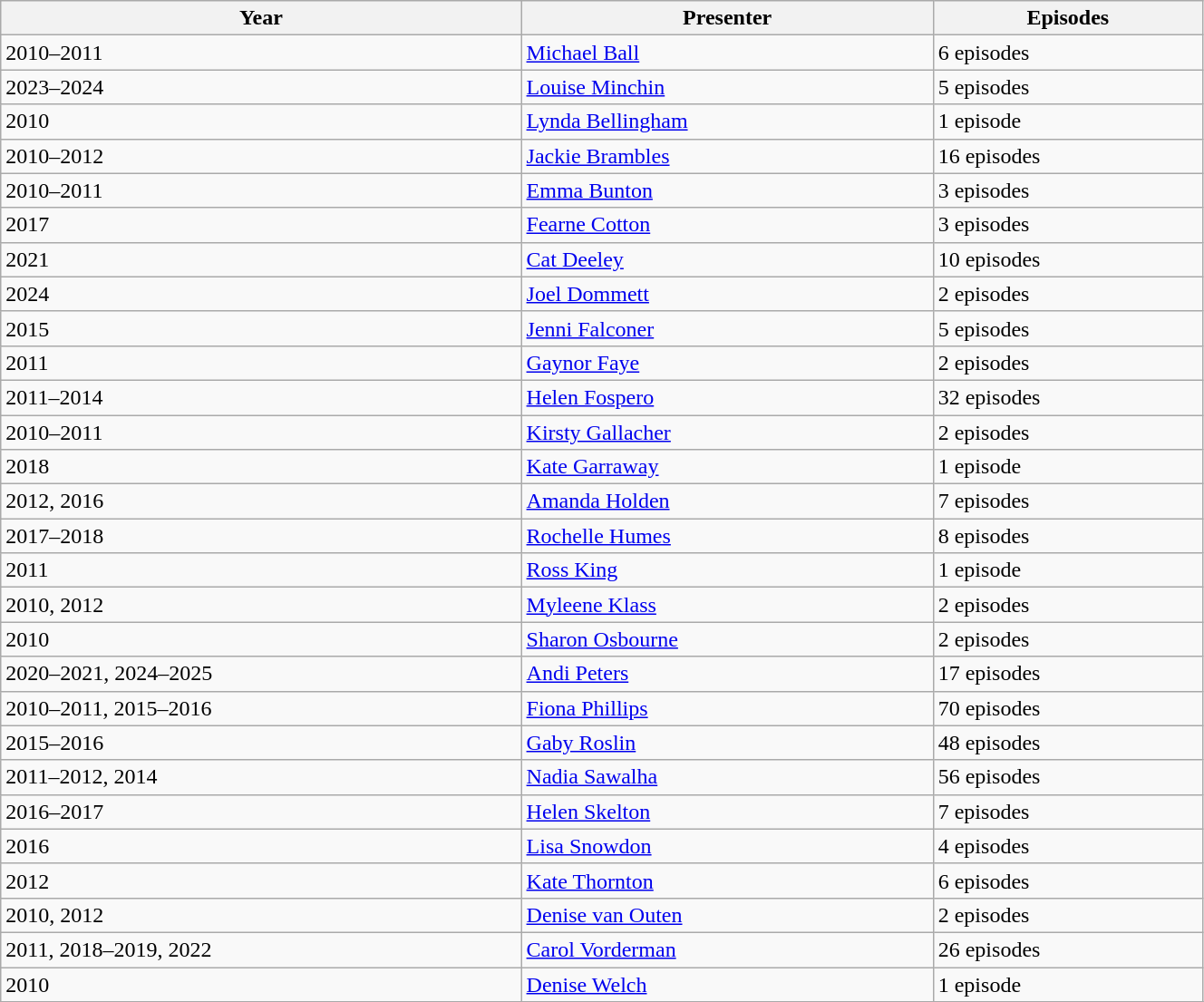<table class="wikitable collapsible collapsed" style="width:70%;">
<tr>
<th>Year</th>
<th>Presenter</th>
<th>Episodes</th>
</tr>
<tr>
<td>2010–2011</td>
<td><a href='#'>Michael Ball</a></td>
<td>6 episodes</td>
</tr>
<tr>
<td>2023–2024</td>
<td><a href='#'>Louise Minchin</a></td>
<td>5 episodes</td>
</tr>
<tr>
<td>2010</td>
<td><a href='#'>Lynda Bellingham</a></td>
<td>1 episode</td>
</tr>
<tr>
<td>2010–2012</td>
<td><a href='#'>Jackie Brambles</a></td>
<td>16 episodes</td>
</tr>
<tr>
<td>2010–2011</td>
<td><a href='#'>Emma Bunton</a></td>
<td>3 episodes</td>
</tr>
<tr>
<td>2017</td>
<td><a href='#'>Fearne Cotton</a></td>
<td>3 episodes</td>
</tr>
<tr>
<td>2021</td>
<td><a href='#'>Cat Deeley</a></td>
<td>10 episodes</td>
</tr>
<tr>
<td>2024</td>
<td><a href='#'>Joel Dommett</a></td>
<td>2 episodes</td>
</tr>
<tr>
<td>2015</td>
<td><a href='#'>Jenni Falconer</a></td>
<td>5 episodes</td>
</tr>
<tr>
<td>2011</td>
<td><a href='#'>Gaynor Faye</a></td>
<td>2 episodes</td>
</tr>
<tr>
<td>2011–2014</td>
<td><a href='#'>Helen Fospero</a></td>
<td>32 episodes</td>
</tr>
<tr>
<td>2010–2011</td>
<td><a href='#'>Kirsty Gallacher</a></td>
<td>2 episodes</td>
</tr>
<tr>
<td>2018</td>
<td><a href='#'>Kate Garraway</a></td>
<td>1 episode</td>
</tr>
<tr>
<td>2012, 2016</td>
<td><a href='#'>Amanda Holden</a></td>
<td>7 episodes</td>
</tr>
<tr>
<td>2017–2018</td>
<td><a href='#'>Rochelle Humes</a></td>
<td>8 episodes</td>
</tr>
<tr>
<td>2011</td>
<td><a href='#'>Ross King</a></td>
<td>1 episode</td>
</tr>
<tr>
<td>2010, 2012</td>
<td><a href='#'>Myleene Klass</a></td>
<td>2 episodes</td>
</tr>
<tr>
<td>2010</td>
<td><a href='#'>Sharon Osbourne</a></td>
<td>2 episodes</td>
</tr>
<tr>
<td>2020–2021, 2024–2025</td>
<td><a href='#'>Andi Peters</a></td>
<td>17 episodes</td>
</tr>
<tr>
<td>2010–2011, 2015–2016</td>
<td><a href='#'>Fiona Phillips</a></td>
<td>70 episodes</td>
</tr>
<tr>
<td>2015–2016</td>
<td><a href='#'>Gaby Roslin</a></td>
<td>48 episodes</td>
</tr>
<tr>
<td>2011–2012, 2014</td>
<td><a href='#'>Nadia Sawalha</a></td>
<td>56 episodes</td>
</tr>
<tr>
<td>2016–2017</td>
<td><a href='#'>Helen Skelton</a></td>
<td>7 episodes</td>
</tr>
<tr>
<td>2016</td>
<td><a href='#'>Lisa Snowdon</a></td>
<td>4 episodes</td>
</tr>
<tr>
<td>2012</td>
<td><a href='#'>Kate Thornton</a></td>
<td>6 episodes</td>
</tr>
<tr>
<td>2010, 2012</td>
<td><a href='#'>Denise van Outen</a></td>
<td>2 episodes</td>
</tr>
<tr>
<td>2011, 2018–2019, 2022</td>
<td><a href='#'>Carol Vorderman</a></td>
<td>26 episodes</td>
</tr>
<tr>
<td>2010</td>
<td><a href='#'>Denise Welch</a></td>
<td>1 episode</td>
</tr>
<tr>
</tr>
</table>
